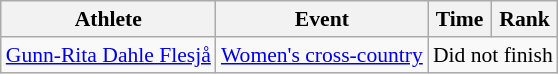<table class="wikitable" style="font-size:90%">
<tr>
<th>Athlete</th>
<th>Event</th>
<th>Time</th>
<th>Rank</th>
</tr>
<tr align=center>
<td align=left><a href='#'>Gunn-Rita Dahle Flesjå</a></td>
<td align=left><a href='#'>Women's cross-country</a></td>
<td colspan=2>Did not finish</td>
</tr>
</table>
